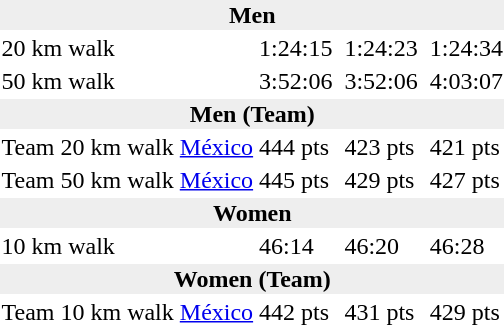<table>
<tr>
<td colspan=7 bgcolor=#eeeeee style="text-align:center;"><strong>Men</strong></td>
</tr>
<tr>
<td>20 km walk</td>
<td></td>
<td>1:24:15</td>
<td></td>
<td>1:24:23</td>
<td></td>
<td>1:24:34</td>
</tr>
<tr>
<td>50 km walk</td>
<td></td>
<td>3:52:06</td>
<td></td>
<td>3:52:06</td>
<td></td>
<td>4:03:07</td>
</tr>
<tr>
<td colspan=7 bgcolor=#eeeeee style="text-align:center;"><strong>Men (Team)</strong></td>
</tr>
<tr>
<td>Team 20 km walk</td>
<td> <a href='#'>México</a></td>
<td>444 pts</td>
<td></td>
<td>423 pts</td>
<td></td>
<td>421 pts</td>
</tr>
<tr>
<td>Team 50 km walk</td>
<td> <a href='#'>México</a></td>
<td>445 pts</td>
<td></td>
<td>429 pts</td>
<td></td>
<td>427 pts</td>
</tr>
<tr>
<td colspan=7 bgcolor=#eeeeee style="text-align:center;"><strong>Women</strong></td>
</tr>
<tr>
<td>10 km walk</td>
<td></td>
<td>46:14</td>
<td></td>
<td>46:20</td>
<td></td>
<td>46:28</td>
</tr>
<tr>
<td colspan=7 bgcolor=#eeeeee style="text-align:center;"><strong>Women (Team)</strong></td>
</tr>
<tr>
<td>Team 10 km walk</td>
<td> <a href='#'>México</a></td>
<td>442 pts</td>
<td></td>
<td>431 pts</td>
<td></td>
<td>429 pts</td>
</tr>
</table>
